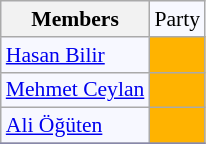<table class=wikitable style="border:1px solid #8888aa; background-color:#f7f8ff; padding:0px; font-size:90%;">
<tr>
<th>Members</th>
<td>Party</td>
</tr>
<tr>
<td><a href='#'>Hasan Bilir</a></td>
<td style="background: #ffb300"></td>
</tr>
<tr>
<td><a href='#'>Mehmet Ceylan</a></td>
<td style="background: #ffb300"></td>
</tr>
<tr>
<td><a href='#'>Ali Öğüten</a></td>
<td style="background: #ffb300"></td>
</tr>
<tr>
</tr>
</table>
